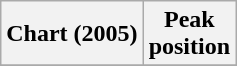<table class="wikitable">
<tr>
<th>Chart (2005)</th>
<th>Peak<br>position</th>
</tr>
<tr>
</tr>
</table>
